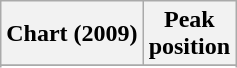<table class="wikitable sortable plainrowheaders" style="text-align:center;">
<tr>
<th>Chart (2009)</th>
<th>Peak<br>position</th>
</tr>
<tr>
</tr>
<tr>
</tr>
</table>
